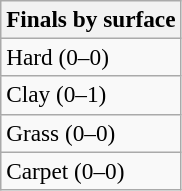<table class=wikitable style=font-size:97%>
<tr>
<th>Finals by surface</th>
</tr>
<tr>
<td>Hard (0–0)</td>
</tr>
<tr>
<td>Clay (0–1)</td>
</tr>
<tr>
<td>Grass (0–0)</td>
</tr>
<tr>
<td>Carpet (0–0)</td>
</tr>
</table>
